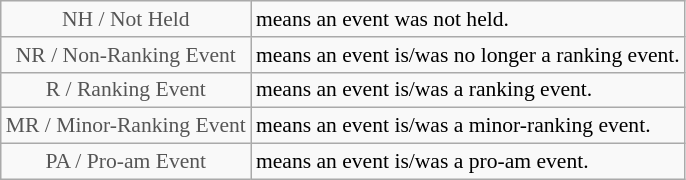<table class="wikitable" style="font-size:90%">
<tr>
<td style="text-align:center; color:#555555;" colspan="4">NH / Not Held</td>
<td>means an event was not held.</td>
</tr>
<tr>
<td style="text-align:center; color:#555555;" colspan="4">NR / Non-Ranking Event</td>
<td>means an event is/was no longer a ranking event.</td>
</tr>
<tr>
<td style="text-align:center; color:#555555;" colspan="4">R / Ranking Event</td>
<td>means an event is/was a ranking event.</td>
</tr>
<tr>
<td style="text-align:center; color:#555555;" colspan="4">MR / Minor-Ranking Event</td>
<td>means an event is/was a minor-ranking event.</td>
</tr>
<tr>
<td style="text-align:center; color:#555555;" colspan="4">PA / Pro-am Event</td>
<td>means an event is/was a pro-am event.</td>
</tr>
</table>
